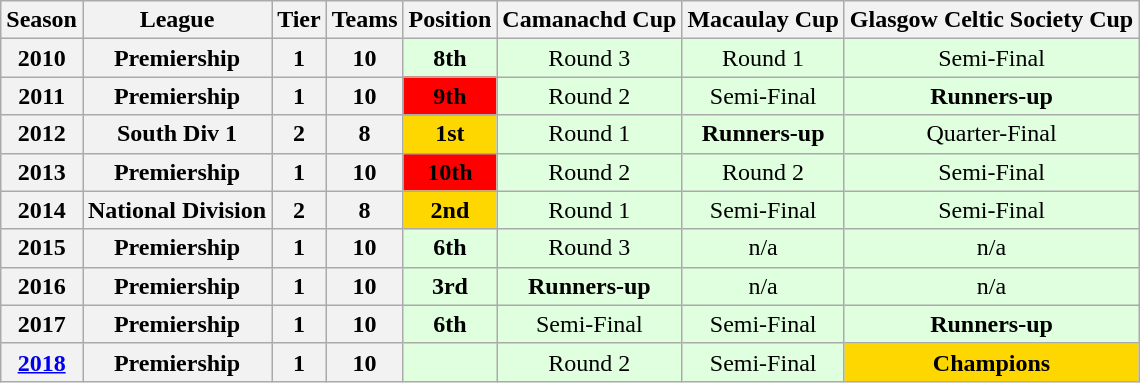<table class="wikitable" style="text-align:center">
<tr>
<th>Season</th>
<th>League</th>
<th>Tier</th>
<th>Teams</th>
<th>Position</th>
<th>Camanachd Cup</th>
<th>Macaulay Cup</th>
<th>Glasgow Celtic Society Cup</th>
</tr>
<tr>
<th>2010</th>
<th>Premiership</th>
<th>1</th>
<th>10</th>
<td bgcolor="#dfffdf"><strong>8th</strong></td>
<td bgcolor="#dfffdf">Round 3</td>
<td bgcolor="#dfffdf">Round 1</td>
<td bgcolor="#dfffdf">Semi-Final</td>
</tr>
<tr>
<th>2011</th>
<th>Premiership</th>
<th>1</th>
<th>10</th>
<td style="width:20px; background:red;"><strong>9th</strong></td>
<td bgcolor="#dfffdf">Round 2</td>
<td bgcolor="#dfffdf">Semi-Final</td>
<td bgcolor="#dfffdf"><strong>Runners-up</strong></td>
</tr>
<tr>
<th>2012</th>
<th>South Div 1</th>
<th>2</th>
<th>8</th>
<td style="width:20px; background:gold;"><strong>1st</strong></td>
<td bgcolor="#dfffdf">Round 1</td>
<td bgcolor="#dfffdf"><strong>Runners-up</strong></td>
<td bgcolor="#dfffdf">Quarter-Final</td>
</tr>
<tr>
<th>2013</th>
<th>Premiership</th>
<th>1</th>
<th>10</th>
<td style="width:20px; background:red;"><strong>10th</strong></td>
<td bgcolor="#dfffdf">Round 2</td>
<td bgcolor="#dfffdf">Round 2</td>
<td bgcolor="#dfffdf">Semi-Final</td>
</tr>
<tr>
<th>2014</th>
<th>National Division</th>
<th>2</th>
<th>8</th>
<td style="width:20px; background:gold;"><strong>2nd</strong></td>
<td bgcolor="#dfffdf">Round 1</td>
<td bgcolor="#dfffdf">Semi-Final</td>
<td bgcolor="#dfffdf">Semi-Final</td>
</tr>
<tr>
<th>2015</th>
<th>Premiership</th>
<th>1</th>
<th>10</th>
<td bgcolor="#dfffdf"><strong>6th</strong></td>
<td bgcolor="#dfffdf">Round 3</td>
<td bgcolor="#dfffdf">n/a</td>
<td bgcolor="#dfffdf">n/a</td>
</tr>
<tr>
<th>2016</th>
<th>Premiership</th>
<th>1</th>
<th>10</th>
<td bgcolor="#dfffdf"><strong>3rd</strong></td>
<td bgcolor="#dfffdf"><strong>Runners-up</strong></td>
<td bgcolor="#dfffdf">n/a</td>
<td bgcolor="#dfffdf">n/a</td>
</tr>
<tr>
<th>2017</th>
<th>Premiership</th>
<th>1</th>
<th>10</th>
<td bgcolor="#dfffdf"><strong>6th</strong></td>
<td bgcolor="#dfffdf">Semi-Final</td>
<td bgcolor="#dfffdf">Semi-Final</td>
<td bgcolor="#dfffdf"><strong>Runners-up</strong></td>
</tr>
<tr>
<th><a href='#'>2018</a></th>
<th>Premiership</th>
<th>1</th>
<th>10</th>
<td bgcolor="#dfffdf"></td>
<td bgcolor="#dfffdf">Round 2</td>
<td bgcolor="#dfffdf">Semi-Final</td>
<td style="background:gold;"><strong>Champions</strong></td>
</tr>
</table>
